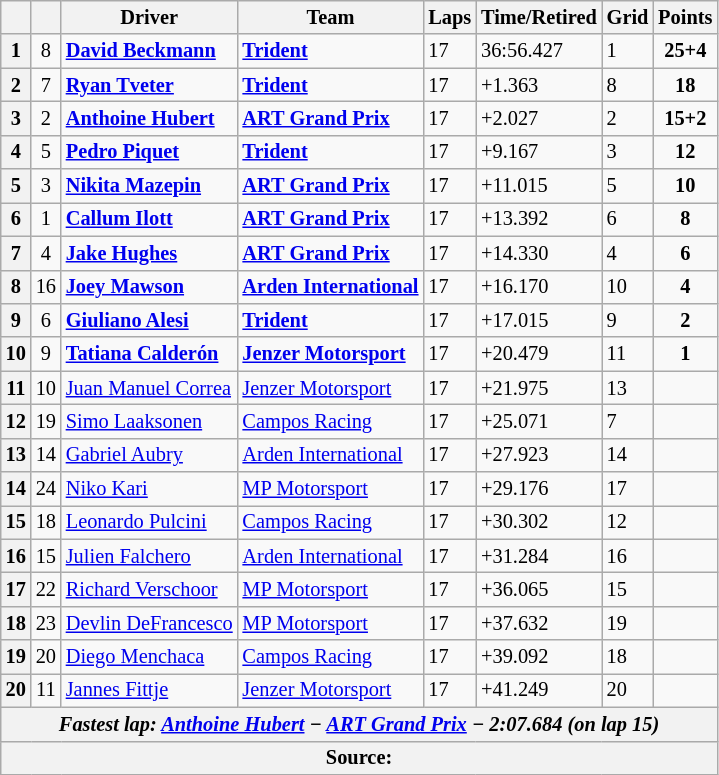<table class="wikitable" style="font-size: 85%;">
<tr>
<th></th>
<th></th>
<th>Driver</th>
<th>Team</th>
<th>Laps</th>
<th>Time/Retired</th>
<th>Grid</th>
<th>Points</th>
</tr>
<tr>
<th>1</th>
<td align="center">8</td>
<td><strong> <a href='#'>David Beckmann</a></strong></td>
<td><strong><a href='#'>Trident</a></strong></td>
<td>17</td>
<td>36:56.427</td>
<td>1</td>
<td align="center"><strong>25+4</strong></td>
</tr>
<tr>
<th>2</th>
<td align="center">7</td>
<td><strong> <a href='#'>Ryan Tveter</a></strong></td>
<td><strong><a href='#'>Trident</a></strong></td>
<td>17</td>
<td>+1.363</td>
<td>8</td>
<td align="center"><strong>18</strong></td>
</tr>
<tr>
<th>3</th>
<td align="center">2</td>
<td><strong> <a href='#'>Anthoine Hubert</a></strong></td>
<td><strong><a href='#'>ART Grand Prix</a></strong></td>
<td>17</td>
<td>+2.027</td>
<td>2</td>
<td align="center"><strong>15+2</strong></td>
</tr>
<tr>
<th>4</th>
<td align="center">5</td>
<td><strong> <a href='#'>Pedro Piquet</a></strong></td>
<td><strong><a href='#'>Trident</a></strong></td>
<td>17</td>
<td>+9.167</td>
<td>3</td>
<td align="center"><strong>12</strong></td>
</tr>
<tr>
<th>5</th>
<td align="center">3</td>
<td><strong> <a href='#'>Nikita Mazepin</a></strong></td>
<td><strong><a href='#'>ART Grand Prix</a></strong></td>
<td>17</td>
<td>+11.015</td>
<td>5</td>
<td align="center"><strong>10</strong></td>
</tr>
<tr>
<th>6</th>
<td align="center">1</td>
<td><strong> <a href='#'>Callum Ilott</a></strong></td>
<td><strong><a href='#'>ART Grand Prix</a></strong></td>
<td>17</td>
<td>+13.392</td>
<td>6</td>
<td align="center"><strong>8</strong></td>
</tr>
<tr>
<th>7</th>
<td align="center">4</td>
<td><strong> <a href='#'>Jake Hughes</a></strong></td>
<td><strong><a href='#'>ART Grand Prix</a></strong></td>
<td>17</td>
<td>+14.330</td>
<td>4</td>
<td align="center"><strong>6</strong></td>
</tr>
<tr>
<th>8</th>
<td align="center">16</td>
<td><strong> <a href='#'>Joey Mawson</a></strong></td>
<td><strong><a href='#'>Arden International</a></strong></td>
<td>17</td>
<td>+16.170</td>
<td>10</td>
<td align="center"><strong>4</strong></td>
</tr>
<tr>
<th>9</th>
<td align="center">6</td>
<td><strong> <a href='#'>Giuliano Alesi</a></strong></td>
<td><strong><a href='#'>Trident</a></strong></td>
<td>17</td>
<td>+17.015</td>
<td>9</td>
<td align="center"><strong>2</strong></td>
</tr>
<tr>
<th>10</th>
<td align="center">9</td>
<td><strong> <a href='#'>Tatiana Calderón</a></strong></td>
<td><strong><a href='#'>Jenzer Motorsport</a></strong></td>
<td>17</td>
<td>+20.479</td>
<td>11</td>
<td align="center"><strong>1</strong></td>
</tr>
<tr>
<th>11</th>
<td align="center">10</td>
<td> <a href='#'>Juan Manuel Correa</a></td>
<td><a href='#'>Jenzer Motorsport</a></td>
<td>17</td>
<td>+21.975</td>
<td>13</td>
<td></td>
</tr>
<tr>
<th>12</th>
<td align="center">19</td>
<td> <a href='#'>Simo Laaksonen</a></td>
<td><a href='#'>Campos Racing</a></td>
<td>17</td>
<td>+25.071</td>
<td>7</td>
<td></td>
</tr>
<tr>
<th>13</th>
<td align="center">14</td>
<td> <a href='#'>Gabriel Aubry</a></td>
<td><a href='#'>Arden International</a></td>
<td>17</td>
<td>+27.923</td>
<td>14</td>
<td></td>
</tr>
<tr>
<th>14</th>
<td align="center">24</td>
<td> <a href='#'>Niko Kari</a></td>
<td><a href='#'>MP Motorsport</a></td>
<td>17</td>
<td>+29.176</td>
<td>17</td>
<td></td>
</tr>
<tr>
<th>15</th>
<td align="center">18</td>
<td> <a href='#'>Leonardo Pulcini</a></td>
<td><a href='#'>Campos Racing</a></td>
<td>17</td>
<td>+30.302</td>
<td>12</td>
<td></td>
</tr>
<tr>
<th>16</th>
<td align="center">15</td>
<td> <a href='#'>Julien Falchero</a></td>
<td><a href='#'>Arden International</a></td>
<td>17</td>
<td>+31.284</td>
<td>16</td>
<td></td>
</tr>
<tr>
<th>17</th>
<td align="center">22</td>
<td> <a href='#'>Richard Verschoor</a></td>
<td><a href='#'>MP Motorsport</a></td>
<td>17</td>
<td>+36.065</td>
<td>15</td>
<td></td>
</tr>
<tr>
<th>18</th>
<td align="center">23</td>
<td> <a href='#'>Devlin DeFrancesco</a></td>
<td><a href='#'>MP Motorsport</a></td>
<td>17</td>
<td>+37.632</td>
<td>19</td>
<td></td>
</tr>
<tr>
<th>19</th>
<td align="center">20</td>
<td> <a href='#'>Diego Menchaca</a></td>
<td><a href='#'>Campos Racing</a></td>
<td>17</td>
<td>+39.092</td>
<td>18</td>
<td></td>
</tr>
<tr>
<th>20</th>
<td align="center">11</td>
<td> <a href='#'>Jannes Fittje</a></td>
<td><a href='#'>Jenzer Motorsport</a></td>
<td>17</td>
<td>+41.249</td>
<td>20</td>
<td></td>
</tr>
<tr>
<th colspan="8"><em>Fastest lap: <strong><a href='#'>Anthoine Hubert</a> − <a href='#'>ART Grand Prix</a> − 2:07.684 (on lap 15)<strong><em></th>
</tr>
<tr>
<th colspan="8">Source:</th>
</tr>
</table>
